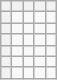<table class="wikitable" style="text-align:center">
<tr>
<th></th>
<th></th>
<th></th>
<th></th>
<th></th>
</tr>
<tr>
<th></th>
<td></td>
<td></td>
<td></td>
<td></td>
</tr>
<tr>
<th></th>
<td></td>
<td></td>
<td></td>
<td></td>
</tr>
<tr>
<th></th>
<td></td>
<td></td>
<td></td>
<td></td>
</tr>
<tr>
<th></th>
<td></td>
<td></td>
<td></td>
<td></td>
</tr>
<tr>
<th></th>
<td></td>
<td></td>
<td></td>
<td></td>
</tr>
<tr>
<th></th>
<td></td>
<td></td>
<td></td>
<td></td>
</tr>
</table>
